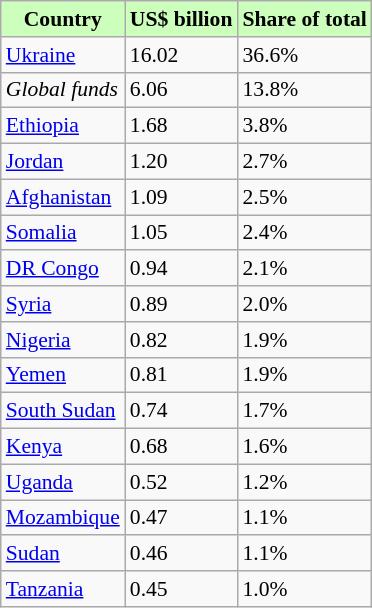<table class="wikitable floatright" style="font-size:90%">
<tr>
<th style="background-color:#cfb">Country</th>
<th style="background-color:#cfb">US$ billion</th>
<th style="background-color:#cfb">Share of total</th>
</tr>
<tr>
<td><a href='#'>Ukraine</a></td>
<td>16.02</td>
<td>36.6%</td>
</tr>
<tr>
<td><em>Global funds</em></td>
<td>6.06</td>
<td>13.8%</td>
</tr>
<tr>
<td><a href='#'>Ethiopia</a></td>
<td>1.68</td>
<td>3.8%</td>
</tr>
<tr>
<td><a href='#'>Jordan</a></td>
<td>1.20</td>
<td>2.7%</td>
</tr>
<tr>
<td><a href='#'>Afghanistan</a></td>
<td>1.09</td>
<td>2.5%</td>
</tr>
<tr>
<td><a href='#'>Somalia</a></td>
<td>1.05</td>
<td>2.4%</td>
</tr>
<tr>
<td><a href='#'>DR Congo</a></td>
<td>0.94</td>
<td>2.1%</td>
</tr>
<tr>
<td><a href='#'>Syria</a></td>
<td>0.89</td>
<td>2.0%</td>
</tr>
<tr>
<td><a href='#'>Nigeria</a></td>
<td>0.82</td>
<td>1.9%</td>
</tr>
<tr>
<td><a href='#'>Yemen</a></td>
<td>0.81</td>
<td>1.9%</td>
</tr>
<tr>
<td><a href='#'>South Sudan</a></td>
<td>0.74</td>
<td>1.7%</td>
</tr>
<tr>
<td><a href='#'>Kenya</a></td>
<td>0.68</td>
<td>1.6%</td>
</tr>
<tr>
<td><a href='#'>Uganda</a></td>
<td>0.52</td>
<td>1.2%</td>
</tr>
<tr>
<td><a href='#'>Mozambique</a></td>
<td>0.47</td>
<td>1.1%</td>
</tr>
<tr>
<td><a href='#'>Sudan</a></td>
<td>0.46</td>
<td>1.1%</td>
</tr>
<tr>
<td><a href='#'>Tanzania</a></td>
<td>0.45</td>
<td>1.0%</td>
</tr>
</table>
